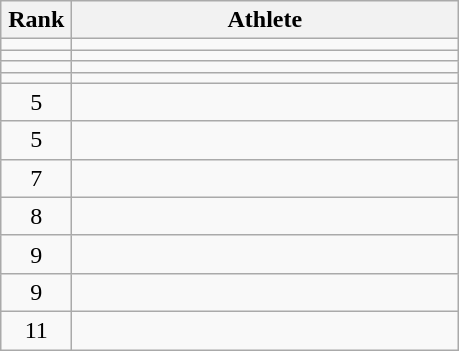<table class="wikitable" style="text-align: center;">
<tr>
<th width=40>Rank</th>
<th width=250>Athlete</th>
</tr>
<tr>
<td></td>
<td align=left></td>
</tr>
<tr>
<td></td>
<td align=left></td>
</tr>
<tr>
<td></td>
<td align=left></td>
</tr>
<tr>
<td></td>
<td align=left></td>
</tr>
<tr>
<td>5</td>
<td align=left></td>
</tr>
<tr>
<td>5</td>
<td align=left></td>
</tr>
<tr>
<td>7</td>
<td align=left></td>
</tr>
<tr>
<td>8</td>
<td align=left></td>
</tr>
<tr>
<td>9</td>
<td align=left></td>
</tr>
<tr>
<td>9</td>
<td align=left></td>
</tr>
<tr>
<td>11</td>
<td align=left></td>
</tr>
</table>
